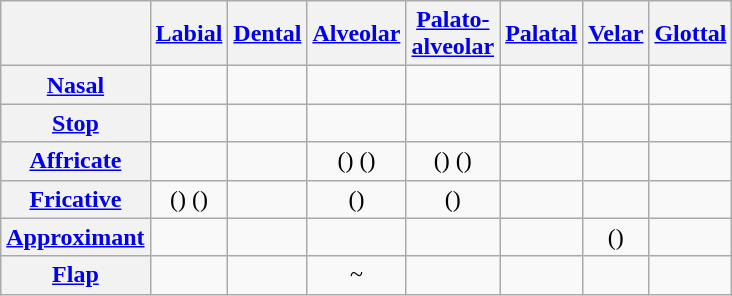<table class="wikitable" style=text-align:center>
<tr>
<th></th>
<th><a href='#'>Labial</a></th>
<th><a href='#'>Dental</a></th>
<th><a href='#'>Alveolar</a></th>
<th><a href='#'>Palato-<br>alveolar</a></th>
<th><a href='#'>Palatal</a></th>
<th><a href='#'>Velar</a></th>
<th><a href='#'>Glottal</a></th>
</tr>
<tr>
<th><a href='#'>Nasal</a></th>
<td></td>
<td></td>
<td></td>
<td></td>
<td></td>
<td></td>
<td></td>
</tr>
<tr>
<th><a href='#'>Stop</a></th>
<td> </td>
<td> </td>
<td></td>
<td></td>
<td></td>
<td> </td>
<td></td>
</tr>
<tr>
<th><a href='#'>Affricate</a></th>
<td></td>
<td></td>
<td>() ()</td>
<td>() ()</td>
<td></td>
<td></td>
<td></td>
</tr>
<tr>
<th><a href='#'>Fricative</a></th>
<td>() ()</td>
<td></td>
<td> ()</td>
<td>()</td>
<td></td>
<td></td>
<td></td>
</tr>
<tr>
<th><a href='#'>Approximant</a></th>
<td></td>
<td></td>
<td></td>
<td></td>
<td></td>
<td>()</td>
<td></td>
</tr>
<tr>
<th><a href='#'>Flap</a></th>
<td></td>
<td></td>
<td> ~ </td>
<td></td>
<td></td>
<td></td>
<td></td>
</tr>
</table>
